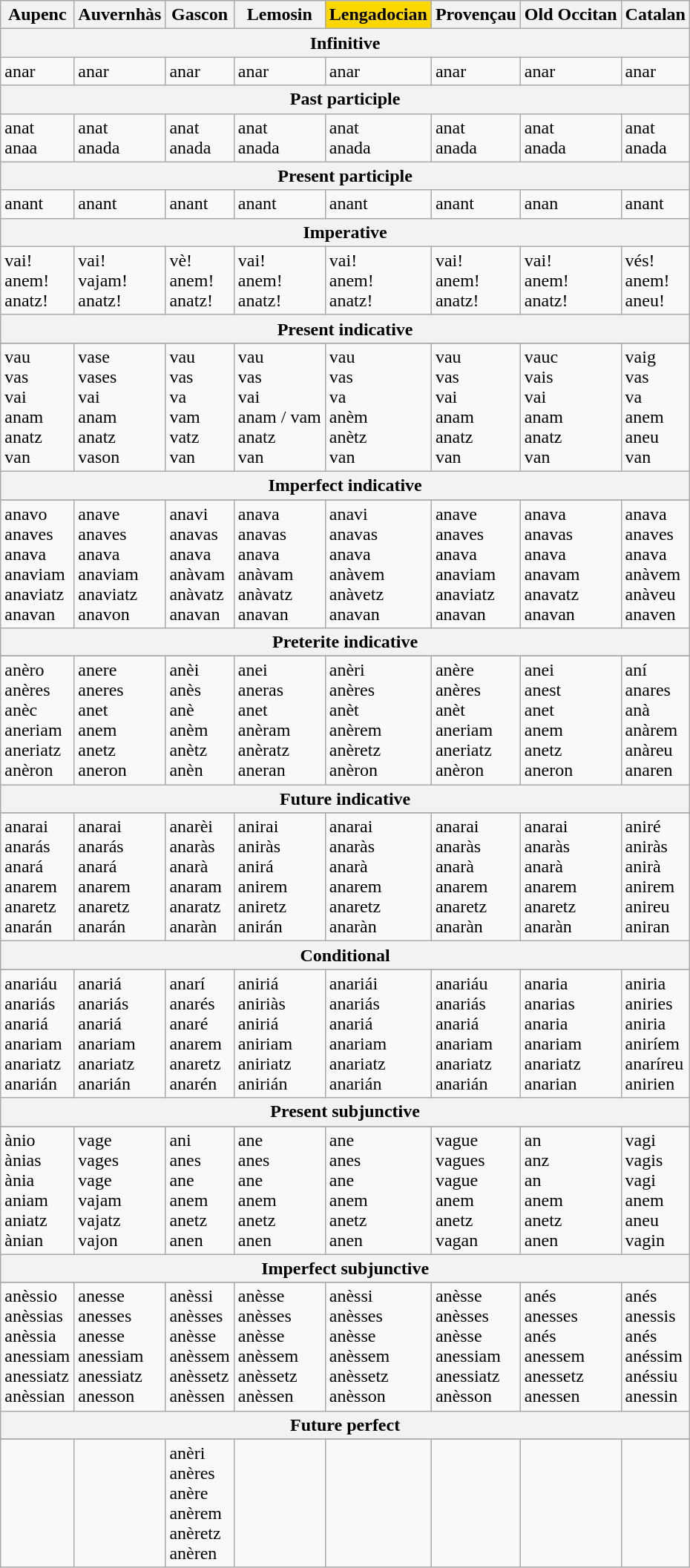<table class="wikitable">
<tr>
<th style="text-align: center;">Aupenc</th>
<th>Auvernhàs</th>
<th>Gascon</th>
<th>Lemosin</th>
<th style="background:#FFD700">Lengadocian</th>
<th>Provençau</th>
<th>Old Occitan</th>
<th>Catalan</th>
</tr>
<tr>
<th colspan="8" style="text-align: center;">Infinitive</th>
</tr>
<tr>
<td>anar </td>
<td>anar </td>
<td>anar </td>
<td>anar </td>
<td>anar </td>
<td>anar </td>
<td>anar </td>
<td>anar</td>
</tr>
<tr>
<th colspan="8" style="text-align: center;">Past participle</th>
</tr>
<tr>
<td>anat <br>anaa </td>
<td>anat <br>anada </td>
<td>anat <br>anada </td>
<td>anat <br>anada </td>
<td>anat <br>anada </td>
<td>anat <br>anada </td>
<td>anat <br>anada </td>
<td>anat<br>anada</td>
</tr>
<tr>
<th colspan="8" style="text-align: center;">Present participle</th>
</tr>
<tr>
<td>anant </td>
<td>anant </td>
<td>anant </td>
<td>anant </td>
<td>anant </td>
<td>anant </td>
<td>anan </td>
<td>anant</td>
</tr>
<tr>
<th colspan="8" style="text-align: center;">Imperative</th>
</tr>
<tr>
<td>vai! <br>anem! <br>anatz! </td>
<td>vai! <br>vajam! <br>anatz! </td>
<td>vè! <br>anem! <br>anatz! </td>
<td>vai! <br>anem! <br>anatz! </td>
<td>vai! <br>anem! <br>anatz! </td>
<td>vai! <br>anem! <br>anatz! </td>
<td>vai! <br>anem! <br>anatz! </td>
<td>vés!<br>anem!<br>aneu!</td>
</tr>
<tr>
<th colspan="8" style="text-align: center;">Present indicative</th>
</tr>
<tr>
</tr>
<tr>
<td>vau <br>vas <br>vai <br>anam <br>anatz <br>van </td>
<td>vase <br>vases <br>vai <br>anam <br>anatz <br>vason </td>
<td>vau <br>vas <br>va <br>vam <br>vatz <br>van </td>
<td>vau <br>vas <br>vai <br>anam  / vam <br>anatz <br>van </td>
<td>vau <br>vas <br>va <br>anèm <br>anètz <br>van </td>
<td>vau <br>vas <br>vai <br>anam <br>anatz <br>van </td>
<td>vauc <br>vais <br>vai <br>anam <br>anatz <br>van </td>
<td>vaig<br>vas<br>va<br>anem<br>aneu<br>van</td>
</tr>
<tr>
<th colspan="8" style="text-align: center;">Imperfect indicative</th>
</tr>
<tr>
</tr>
<tr>
<td>anavo <br>anaves <br>anava <br>anaviam <br>anaviatz <br>anavan </td>
<td>anave <br>anaves <br>anava <br>anaviam <br>anaviatz <br>anavon </td>
<td>anavi <br>anavas <br>anava <br>anàvam <br>anàvatz <br>anavan </td>
<td>anava <br>anavas <br>anava <br>anàvam <br>anàvatz <br>anavan </td>
<td>anavi <br>anavas <br>anava <br>anàvem <br>anàvetz <br>anavan </td>
<td>anave <br>anaves <br>anava <br>anaviam <br>anaviatz <br>anavan </td>
<td>anava <br>anavas <br>anava <br>anavam <br>anavatz <br>anavan </td>
<td>anava<br>anaves<br>anava<br>anàvem<br>anàveu<br>anaven</td>
</tr>
<tr>
<th colspan="8" style="text-align: center;">Preterite indicative</th>
</tr>
<tr>
</tr>
<tr>
<td>anèro <br>anères <br>anèc <br>aneriam <br>aneriatz <br>anèron </td>
<td>anere <br>aneres <br>anet <br>anem <br>anetz <br>aneron </td>
<td>anèi <br>anès <br>anè <br>anèm <br>anètz <br>anèn </td>
<td>anei <br>aneras <br>anet <br>anèram <br>anèratz <br>aneran </td>
<td>anèri <br>anères <br>anèt <br>anèrem <br>anèretz <br>anèron </td>
<td>anère <br>anères <br>anèt <br>aneriam <br>aneriatz <br>anèron </td>
<td>anei <br>anest <br>anet <br>anem <br>anetz <br>aneron </td>
<td>aní<br>anares<br>anà<br>anàrem<br>anàreu<br>anaren</td>
</tr>
<tr>
<th colspan="8" style="text-align: center;">Future indicative</th>
</tr>
<tr>
</tr>
<tr>
<td>anarai <br>anarás <br>anará <br>anarem <br>anaretz <br>anarán </td>
<td>anarai <br>anarás <br>anará <br>anarem <br>anaretz <br>anarán </td>
<td>anarèi <br>anaràs <br>anarà <br>anaram <br>anaratz <br>anaràn </td>
<td>anirai <br>aniràs <br>anirá <br>anirem <br>aniretz <br>anirán </td>
<td>anarai <br>anaràs <br>anarà <br>anarem <br>anaretz <br>anaràn </td>
<td>anarai <br>anaràs <br>anarà <br>anarem <br>anaretz <br>anaràn </td>
<td>anarai <br>anaràs <br>anarà <br>anarem <br>anaretz <br>anaràn </td>
<td>aniré<br>aniràs<br>anirà<br>anirem<br>anireu<br>aniran</td>
</tr>
<tr>
<th colspan="8" style="text-align: center;">Conditional</th>
</tr>
<tr>
</tr>
<tr>
<td>anariáu <br>anariás <br>anariá <br>anariam <br>anariatz <br>anarián </td>
<td>anariá <br>anariás <br>anariá <br>anariam <br>anariatz <br>anarián </td>
<td>anarí <br>anarés <br>anaré <br>anarem <br>anaretz <br>anarén </td>
<td>aniriá <br>aniriàs <br>aniriá <br>aniriam <br>aniriatz <br>anirián </td>
<td>anariái <br>anariás <br>anariá <br>anariam <br>anariatz <br>anarián </td>
<td>anariáu <br>anariás <br>anariá <br>anariam <br>anariatz <br>anarián </td>
<td>anaria <br>anarias <br>anaria <br>anariam <br>anariatz <br>anarian </td>
<td>aniria<br>aniries<br>aniria<br>aniríem<br>anaríreu<br>anirien</td>
</tr>
<tr>
<th colspan="8" style="text-align: center;">Present subjunctive</th>
</tr>
<tr>
</tr>
<tr>
<td>ànio <br>ànias <br>ània <br>aniam <br>aniatz <br>ànian </td>
<td>vage <br>vages <br>vage <br>vajam <br>vajatz <br>vajon </td>
<td>ani <br>anes <br>ane <br>anem <br>anetz <br>anen </td>
<td>ane <br>anes <br>ane <br>anem <br>anetz <br>anen </td>
<td>ane <br>anes <br>ane <br>anem <br>anetz <br>anen </td>
<td>vague <br>vagues <br>vague <br>anem <br>anetz <br>vagan </td>
<td>an <br>anz <br>an <br>anem <br>anetz <br>anen </td>
<td>vagi<br>vagis<br>vagi<br>anem<br>aneu<br>vagin</td>
</tr>
<tr>
<th colspan="8" style="text-align: center;">Imperfect subjunctive</th>
</tr>
<tr>
</tr>
<tr>
<td>anèssio <br>anèssias <br>anèssia <br>anessiam <br>anessiatz <br>anèssian </td>
<td>anesse <br>anesses <br>anesse <br>anessiam <br>anessiatz <br>anesson </td>
<td>anèssi <br>anèsses <br>anèsse <br>anèssem <br>anèssetz <br>anèssen </td>
<td>anèsse <br>anèsses <br>anèsse <br>anèssem <br>anèssetz <br>anèssen </td>
<td>anèssi <br>anèsses <br>anèsse <br>anèssem <br>anèssetz <br>anèsson </td>
<td>anèsse <br>anèsses <br>anèsse <br>anessiam <br>anessiatz <br>anèsson </td>
<td>anés <br>anesses <br>anés <br>anessem <br>anessetz <br>anessen </td>
<td>anés<br>anessis<br>anés<br>anéssim<br>anéssiu<br>anessin</td>
</tr>
<tr>
<th colspan="8" style="text-align: center;">Future perfect</th>
</tr>
<tr>
</tr>
<tr>
<td></td>
<td></td>
<td>anèri <br>anères <br>anère <br>anèrem <br>anèretz <br>anèren </td>
<td></td>
<td></td>
<td></td>
<td></td>
<td></td>
</tr>
</table>
